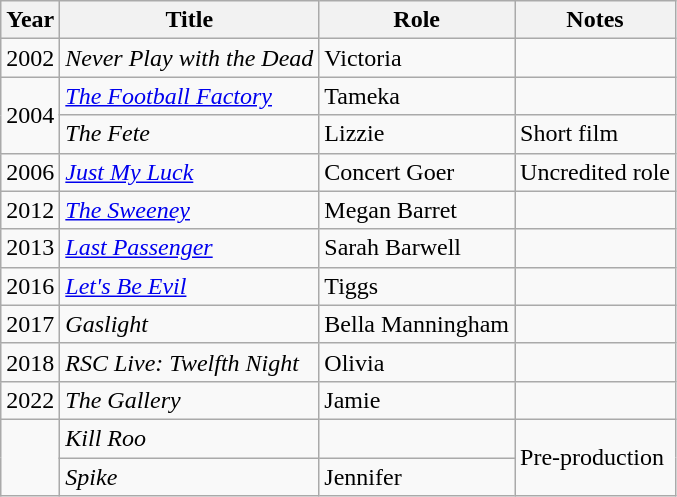<table class="wikitable sortable">
<tr>
<th>Year</th>
<th>Title</th>
<th class="unsortable">Role</th>
<th class="unsortable">Notes</th>
</tr>
<tr>
<td>2002</td>
<td><em>Never Play with the Dead</em></td>
<td>Victoria</td>
<td></td>
</tr>
<tr>
<td rowspan="2">2004</td>
<td><em><a href='#'>The Football Factory</a></em></td>
<td>Tameka</td>
<td></td>
</tr>
<tr>
<td><em>The Fete</em></td>
<td>Lizzie</td>
<td>Short film</td>
</tr>
<tr>
<td>2006</td>
<td><em><a href='#'>Just My Luck</a></em></td>
<td>Concert Goer</td>
<td>Uncredited role</td>
</tr>
<tr>
<td>2012</td>
<td><em><a href='#'>The Sweeney</a></em></td>
<td>Megan Barret</td>
<td></td>
</tr>
<tr>
<td>2013</td>
<td><em><a href='#'>Last Passenger</a></em></td>
<td>Sarah Barwell</td>
<td></td>
</tr>
<tr>
<td>2016</td>
<td><em><a href='#'>Let's Be Evil</a></em></td>
<td>Tiggs</td>
<td></td>
</tr>
<tr>
<td>2017</td>
<td><em>Gaslight</em></td>
<td>Bella Manningham</td>
<td></td>
</tr>
<tr>
<td>2018</td>
<td><em>RSC Live: Twelfth Night</em></td>
<td>Olivia</td>
<td></td>
</tr>
<tr>
<td>2022</td>
<td><em>The Gallery</em></td>
<td>Jamie</td>
<td></td>
</tr>
<tr>
<td rowspan="2"></td>
<td><em>Kill Roo</em></td>
<td></td>
<td rowspan="2">Pre-production</td>
</tr>
<tr>
<td><em>Spike</em></td>
<td>Jennifer</td>
</tr>
</table>
